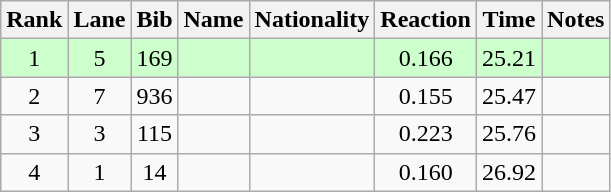<table class="wikitable sortable" style="text-align:center">
<tr>
<th>Rank</th>
<th>Lane</th>
<th>Bib</th>
<th>Name</th>
<th>Nationality</th>
<th>Reaction</th>
<th>Time</th>
<th>Notes</th>
</tr>
<tr bgcolor=ccffcc>
<td>1</td>
<td>5</td>
<td>169</td>
<td align=left></td>
<td align=left></td>
<td>0.166</td>
<td>25.21</td>
<td><strong></strong></td>
</tr>
<tr>
<td>2</td>
<td>7</td>
<td>936</td>
<td align=left></td>
<td align=left></td>
<td>0.155</td>
<td>25.47</td>
<td></td>
</tr>
<tr>
<td>3</td>
<td>3</td>
<td>115</td>
<td align=left></td>
<td align=left></td>
<td>0.223</td>
<td>25.76</td>
<td></td>
</tr>
<tr>
<td>4</td>
<td>1</td>
<td>14</td>
<td align=left></td>
<td align=left></td>
<td>0.160</td>
<td>26.92</td>
<td></td>
</tr>
</table>
